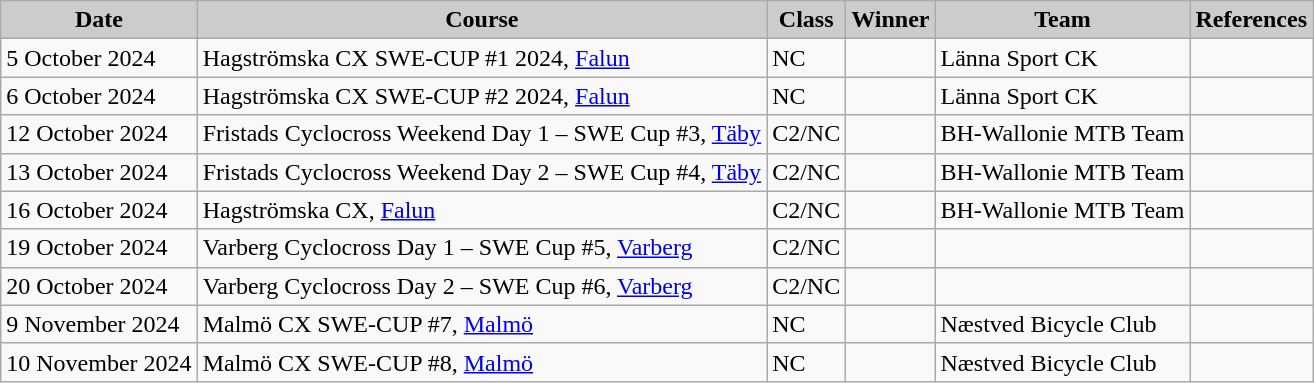<table class="wikitable sortable alternance ">
<tr>
<th scope="col" style="background-color:#CCCCCC;">Date</th>
<th scope="col" style="background-color:#CCCCCC;">Course</th>
<th scope="col" style="background-color:#CCCCCC;">Class</th>
<th scope="col" style="background-color:#CCCCCC;">Winner</th>
<th scope="col" style="background-color:#CCCCCC;">Team</th>
<th scope="col" style="background-color:#CCCCCC;">References</th>
</tr>
<tr>
<td>5 October 2024</td>
<td> Hagströmska CX SWE-CUP #1 2024, <a href='#'>Falun</a></td>
<td>NC</td>
<td></td>
<td>Länna Sport CK</td>
<td></td>
</tr>
<tr>
<td>6 October 2024</td>
<td> Hagströmska CX SWE-CUP #2 2024, <a href='#'>Falun</a></td>
<td>NC</td>
<td></td>
<td>Länna Sport CK</td>
<td></td>
</tr>
<tr>
<td>12 October 2024</td>
<td> Fristads Cyclocross Weekend Day 1 – SWE Cup #3, <a href='#'>Täby</a></td>
<td>C2/NC</td>
<td></td>
<td>BH-Wallonie MTB Team</td>
<td></td>
</tr>
<tr>
<td>13 October 2024</td>
<td> Fristads Cyclocross Weekend Day 2 – SWE Cup #4, <a href='#'>Täby</a></td>
<td>C2/NC</td>
<td></td>
<td>BH-Wallonie MTB Team</td>
<td></td>
</tr>
<tr>
<td>16 October 2024</td>
<td> Hagströmska CX, <a href='#'>Falun</a></td>
<td>C2/NC</td>
<td></td>
<td>BH-Wallonie MTB Team</td>
<td></td>
</tr>
<tr>
<td>19 October 2024</td>
<td> Varberg Cyclocross Day 1 – SWE Cup #5, <a href='#'>Varberg</a></td>
<td>C2/NC</td>
<td></td>
<td></td>
<td></td>
</tr>
<tr>
<td>20 October 2024</td>
<td> Varberg Cyclocross Day 2 – SWE Cup #6, <a href='#'>Varberg</a></td>
<td>C2/NC</td>
<td></td>
<td></td>
<td></td>
</tr>
<tr>
<td>9 November 2024</td>
<td> Malmö CX SWE-CUP #7, <a href='#'>Malmö</a></td>
<td>NC</td>
<td></td>
<td>Næstved Bicycle Club</td>
<td></td>
</tr>
<tr>
<td>10 November 2024</td>
<td> Malmö CX SWE-CUP #8, <a href='#'>Malmö</a></td>
<td>NC</td>
<td></td>
<td>Næstved Bicycle Club</td>
<td></td>
</tr>
</table>
